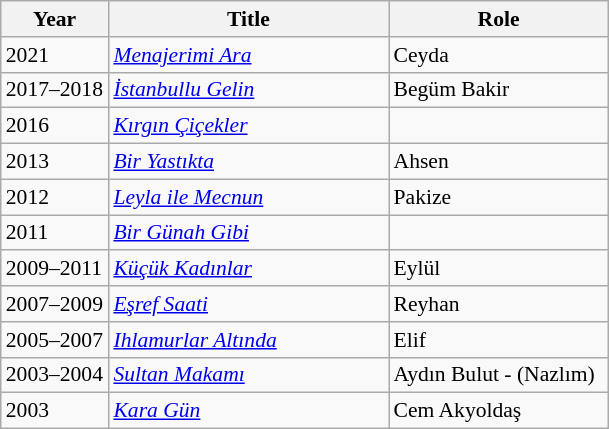<table class="wikitable"  style="font-size: 90%;">
<tr>
<th width="65">Year</th>
<th width="180">Title</th>
<th width="140">Role</th>
</tr>
<tr>
<td>2021</td>
<td><em><a href='#'>Menajerimi Ara</a></em></td>
<td>Ceyda</td>
</tr>
<tr>
<td>2017–2018</td>
<td><em><a href='#'>İstanbullu Gelin</a></em></td>
<td>Begüm Bakir</td>
</tr>
<tr>
<td>2016</td>
<td><em><a href='#'>Kırgın Çiçekler</a></em></td>
<td></td>
</tr>
<tr>
<td>2013</td>
<td><em><a href='#'>Bir Yastıkta</a></em></td>
<td>Ahsen</td>
</tr>
<tr>
<td>2012</td>
<td><em><a href='#'>Leyla ile Mecnun</a></em></td>
<td>Pakize</td>
</tr>
<tr>
<td>2011</td>
<td><em><a href='#'>Bir Günah Gibi</a></em></td>
<td></td>
</tr>
<tr>
<td>2009–2011</td>
<td><em><a href='#'>Küçük Kadınlar</a></em></td>
<td>Eylül</td>
</tr>
<tr>
<td>2007–2009</td>
<td><em><a href='#'>Eşref Saati</a></em></td>
<td>Reyhan</td>
</tr>
<tr>
<td>2005–2007</td>
<td><em><a href='#'>Ihlamurlar Altında</a></em></td>
<td>Elif</td>
</tr>
<tr>
<td>2003–2004</td>
<td><em><a href='#'>Sultan Makamı</a></em></td>
<td>Aydın Bulut - (Nazlım)</td>
</tr>
<tr>
<td>2003</td>
<td><em><a href='#'>Kara Gün</a></em></td>
<td>Cem Akyoldaş</td>
</tr>
</table>
